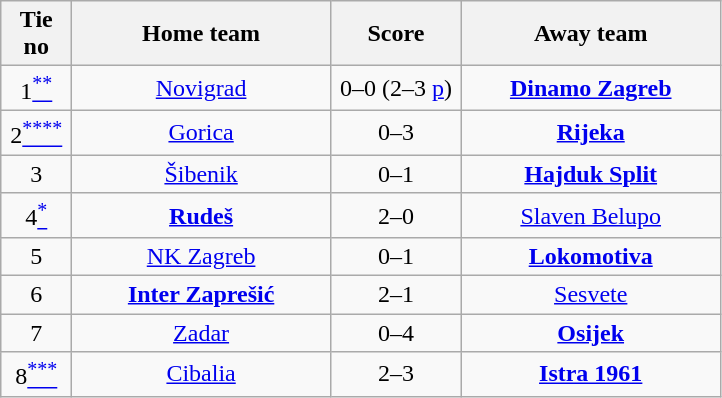<table class="wikitable" style="text-align: center">
<tr>
<th width=40>Tie no</th>
<th width=165>Home team</th>
<th width=80>Score</th>
<th width=165>Away team</th>
</tr>
<tr>
<td>1<a href='#'><sup>**</sup></a></td>
<td><a href='#'>Novigrad</a></td>
<td>0–0 (2–3 <a href='#'>p</a>)</td>
<td><strong><a href='#'>Dinamo Zagreb</a></strong></td>
</tr>
<tr>
<td>2<a href='#'><sup>****</sup></a></td>
<td><a href='#'>Gorica</a></td>
<td>0–3</td>
<td><strong><a href='#'>Rijeka</a></strong></td>
</tr>
<tr>
<td>3</td>
<td><a href='#'>Šibenik</a></td>
<td>0–1</td>
<td><strong><a href='#'>Hajduk Split</a></strong></td>
</tr>
<tr>
<td>4<a href='#'><sup>*</sup></a></td>
<td><strong><a href='#'>Rudeš</a></strong></td>
<td>2–0 </td>
<td><a href='#'>Slaven Belupo</a></td>
</tr>
<tr>
<td>5</td>
<td><a href='#'>NK Zagreb</a></td>
<td>0–1</td>
<td><strong><a href='#'>Lokomotiva</a></strong></td>
</tr>
<tr>
<td>6</td>
<td><strong><a href='#'>Inter Zaprešić</a></strong></td>
<td>2–1 </td>
<td><a href='#'>Sesvete</a></td>
</tr>
<tr>
<td>7</td>
<td><a href='#'>Zadar</a></td>
<td>0–4</td>
<td><strong><a href='#'>Osijek</a></strong></td>
</tr>
<tr>
<td>8<a href='#'><sup>***</sup></a></td>
<td><a href='#'>Cibalia</a></td>
<td>2–3</td>
<td><strong><a href='#'>Istra 1961</a></strong></td>
</tr>
</table>
